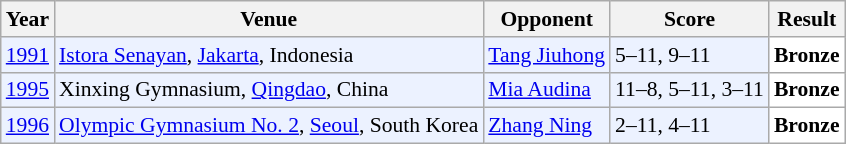<table class="sortable wikitable" style="font-size: 90%;">
<tr>
<th>Year</th>
<th>Venue</th>
<th>Opponent</th>
<th>Score</th>
<th>Result</th>
</tr>
<tr style="background:#ECF2FF">
<td align="center"><a href='#'>1991</a></td>
<td align="left"><a href='#'>Istora Senayan</a>, <a href='#'>Jakarta</a>, Indonesia</td>
<td align="left"> <a href='#'>Tang Jiuhong</a></td>
<td align="left">5–11, 9–11</td>
<td style="text-align:left; background:white"> <strong>Bronze</strong></td>
</tr>
<tr style="background:#ECF2FF">
<td align="center"><a href='#'>1995</a></td>
<td align="left">Xinxing Gymnasium, <a href='#'>Qingdao</a>, China</td>
<td align="left"> <a href='#'>Mia Audina</a></td>
<td align="left">11–8, 5–11, 3–11</td>
<td style="text-align:left; background:white"> <strong>Bronze</strong></td>
</tr>
<tr style="background:#ECF2FF">
<td align="center"><a href='#'>1996</a></td>
<td align="left"><a href='#'>Olympic Gymnasium No. 2</a>, <a href='#'>Seoul</a>, South Korea</td>
<td align="left"> <a href='#'>Zhang Ning</a></td>
<td align="left">2–11, 4–11</td>
<td style="text-align:left; background:white"> <strong>Bronze</strong></td>
</tr>
</table>
